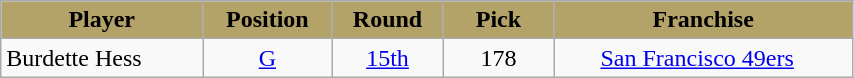<table class="wikitable" style="text-align:center" width="45%">
<tr style="background:#B3A369;color:black;">
<td><strong>Player</strong></td>
<td><strong>Position</strong></td>
<td><strong>Round</strong></td>
<td>  <strong>Pick</strong>  </td>
<td><strong>Franchise</strong></td>
</tr>
<tr>
<td align=left>Burdette Hess</td>
<td><a href='#'>G</a></td>
<td><a href='#'>15th</a></td>
<td>178</td>
<td><a href='#'>San Francisco 49ers</a>  </td>
</tr>
</table>
